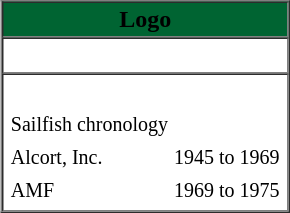<table cellpadding="2" cellspacing="0" border="1" align="right" style="margin-left: 0.5em">
<tr>
<th bgcolor="006432"><span>Logo</span></th>
</tr>
<tr>
</tr>
<tr>
</tr>
<tr>
</tr>
<tr>
<td colspan=4 align=center><br></td>
</tr>
<tr>
<td><br><table>
<tr>
<td valign="top"><small>Sailfish chronology</small></td>
</tr>
<tr>
<td valign="top"><small>Alcort, Inc.</small></td>
<td valign="top"><small>1945 to 1969</small></td>
</tr>
<tr>
<td valign="top"><small>AMF</small></td>
<td valign="top"><small>1969 to 1975</small></td>
</tr>
</table>
</td>
</tr>
</table>
